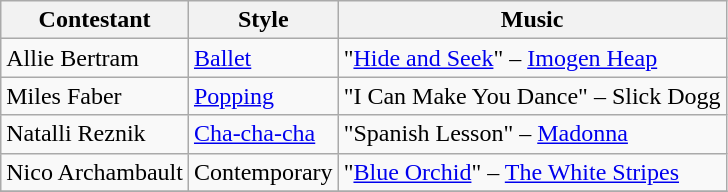<table class="wikitable">
<tr>
<th>Contestant</th>
<th>Style</th>
<th>Music</th>
</tr>
<tr>
<td>Allie Bertram</td>
<td><a href='#'>Ballet</a></td>
<td>"<a href='#'>Hide and Seek</a>" – <a href='#'>Imogen Heap</a></td>
</tr>
<tr>
<td>Miles Faber</td>
<td><a href='#'>Popping</a></td>
<td>"I Can Make You Dance" – Slick Dogg</td>
</tr>
<tr>
<td>Natalli Reznik</td>
<td><a href='#'>Cha-cha-cha</a></td>
<td>"Spanish Lesson" – <a href='#'>Madonna</a></td>
</tr>
<tr>
<td>Nico Archambault</td>
<td>Contemporary</td>
<td>"<a href='#'>Blue Orchid</a>" – <a href='#'>The White Stripes</a></td>
</tr>
<tr>
</tr>
</table>
